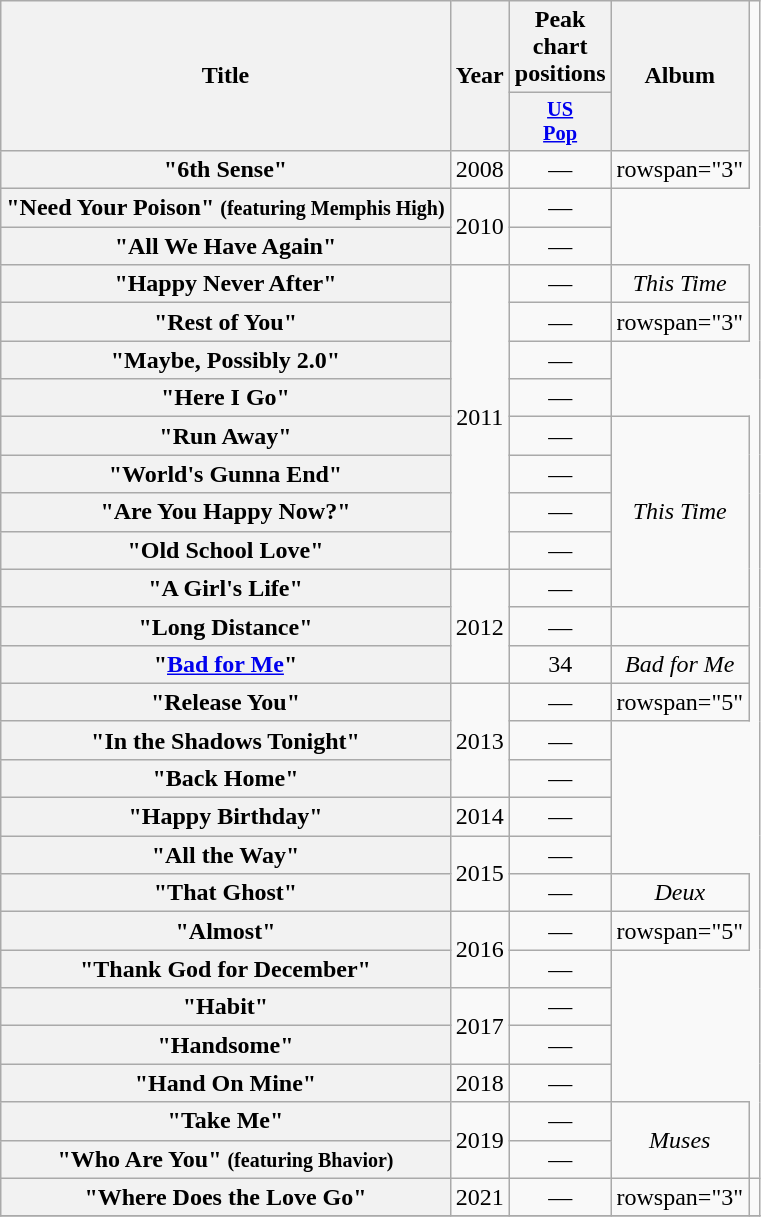<table class="wikitable plainrowheaders" style="text-align:center;">
<tr>
<th scope="col" rowspan="2">Title</th>
<th scope="col" rowspan="2">Year</th>
<th scope="col">Peak chart positions</th>
<th scope="col" rowspan="2">Album</th>
</tr>
<tr>
<th scope="col" style="width:3em;font-size:85%;"><a href='#'>US</a><br><a href='#'>Pop</a><br></th>
</tr>
<tr>
<th scope="row">"6th Sense"</th>
<td>2008</td>
<td>—</td>
<td>rowspan="3" </td>
</tr>
<tr>
<th scope="row">"Need Your Poison" <small>(featuring Memphis High)</small></th>
<td rowspan="2">2010</td>
<td>—</td>
</tr>
<tr>
<th scope="row">"All We Have Again"</th>
<td>—</td>
</tr>
<tr>
<th scope="row">"Happy Never After"</th>
<td rowspan="8">2011</td>
<td>—</td>
<td><em>This Time</em></td>
</tr>
<tr>
<th scope="row">"Rest of You"</th>
<td>—</td>
<td>rowspan="3" </td>
</tr>
<tr>
<th scope="row">"Maybe, Possibly 2.0"</th>
<td>—</td>
</tr>
<tr>
<th scope="row">"Here I Go"</th>
<td>—</td>
</tr>
<tr>
<th scope="row">"Run Away"</th>
<td>—</td>
<td rowspan="5"><em>This Time</em></td>
</tr>
<tr>
<th scope="row">"World's Gunna End"</th>
<td>—</td>
</tr>
<tr>
<th scope="row">"Are You Happy Now?"</th>
<td>—</td>
</tr>
<tr>
<th scope="row">"Old School Love"</th>
<td>—</td>
</tr>
<tr>
<th scope="row">"A Girl's Life"</th>
<td rowspan="3">2012</td>
<td>—</td>
</tr>
<tr>
<th scope="row">"Long Distance"</th>
<td>—</td>
<td></td>
</tr>
<tr>
<th scope="row">"<a href='#'>Bad for Me</a>"</th>
<td>34</td>
<td><em>Bad for Me</em></td>
</tr>
<tr>
<th scope="row">"Release You"</th>
<td rowspan="3">2013</td>
<td>—</td>
<td>rowspan="5" </td>
</tr>
<tr>
<th scope="row">"In the Shadows Tonight"</th>
<td>—</td>
</tr>
<tr>
<th scope="row">"Back Home"</th>
<td>—</td>
</tr>
<tr>
<th scope="row">"Happy Birthday"</th>
<td>2014</td>
<td>—</td>
</tr>
<tr>
<th scope="row">"All the Way"</th>
<td rowspan="2">2015</td>
<td>—</td>
</tr>
<tr>
<th scope="row">"That Ghost"</th>
<td>—</td>
<td><em>Deux</em></td>
</tr>
<tr>
<th scope="row">"Almost"</th>
<td rowspan="2">2016</td>
<td>—</td>
<td>rowspan="5" </td>
</tr>
<tr>
<th scope="row">"Thank God for December"</th>
<td>—</td>
</tr>
<tr>
<th scope="row">"Habit"</th>
<td rowspan="2">2017</td>
<td>—</td>
</tr>
<tr>
<th scope="row">"Handsome"</th>
<td>—</td>
</tr>
<tr>
<th scope="row">"Hand On Mine"</th>
<td>2018</td>
<td>—</td>
</tr>
<tr>
<th scope="row">"Take Me"</th>
<td rowspan="2">2019</td>
<td>—</td>
<td rowspan="2"><em>Muses</em></td>
</tr>
<tr>
<th scope="row">"Who Are You" <small>(featuring Bhavior)</small></th>
<td>—</td>
</tr>
<tr>
<th scope="row">"Where Does the Love Go"</th>
<td>2021</td>
<td>—</td>
<td>rowspan="3" </td>
<td></td>
</tr>
<tr>
</tr>
</table>
